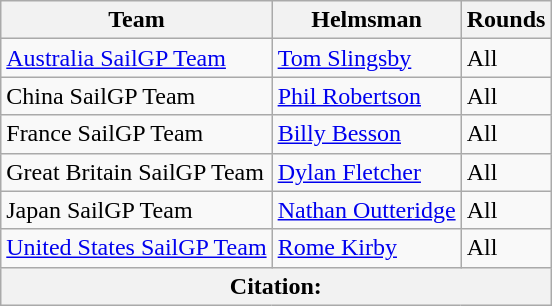<table class="wikitable">
<tr>
<th>Team</th>
<th>Helmsman</th>
<th>Rounds</th>
</tr>
<tr>
<td> <a href='#'>Australia SailGP Team</a></td>
<td> <a href='#'>Tom Slingsby</a></td>
<td>All</td>
</tr>
<tr>
<td> China SailGP Team</td>
<td> <a href='#'>Phil Robertson</a></td>
<td>All</td>
</tr>
<tr>
<td> France SailGP Team</td>
<td> <a href='#'>Billy Besson</a></td>
<td>All</td>
</tr>
<tr>
<td> Great Britain SailGP Team</td>
<td> <a href='#'>Dylan Fletcher</a></td>
<td>All</td>
</tr>
<tr>
<td> Japan SailGP Team</td>
<td> <a href='#'>Nathan Outteridge</a></td>
<td>All</td>
</tr>
<tr>
<td> <a href='#'>United States SailGP Team</a></td>
<td> <a href='#'>Rome Kirby</a></td>
<td>All</td>
</tr>
<tr>
<th colspan="3">Citation:</th>
</tr>
</table>
